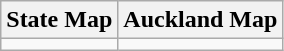<table class="wikitable">
<tr>
<th>State Map</th>
<th>Auckland Map</th>
</tr>
<tr>
<td></td>
<td></td>
</tr>
</table>
